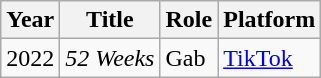<table class="wikitable">
<tr>
<th>Year</th>
<th>Title</th>
<th>Role</th>
<th>Platform</th>
</tr>
<tr>
<td>2022</td>
<td><em>52 Weeks</em></td>
<td>Gab</td>
<td><a href='#'>TikTok</a></td>
</tr>
</table>
